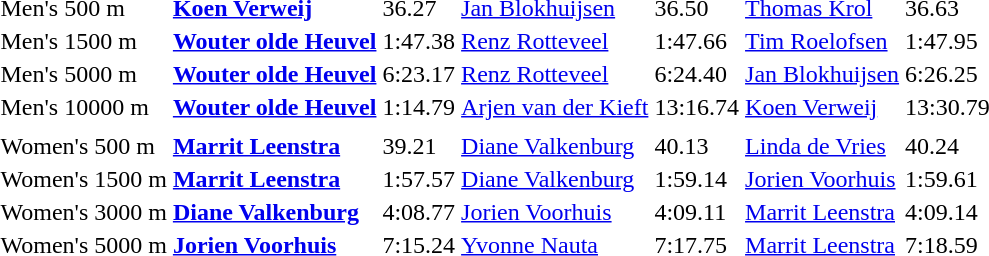<table>
<tr>
<td>Men's 500 m</td>
<td><strong><a href='#'>Koen Verweij</a></strong></td>
<td>36.27</td>
<td><a href='#'>Jan Blokhuijsen</a></td>
<td>36.50</td>
<td><a href='#'>Thomas Krol</a></td>
<td>36.63</td>
</tr>
<tr>
<td>Men's 1500 m</td>
<td><strong><a href='#'>Wouter olde Heuvel</a></strong></td>
<td>1:47.38</td>
<td><a href='#'>Renz Rotteveel</a></td>
<td>1:47.66</td>
<td><a href='#'>Tim Roelofsen</a></td>
<td>1:47.95</td>
</tr>
<tr>
<td>Men's 5000 m</td>
<td><strong><a href='#'>Wouter olde Heuvel</a></strong></td>
<td>6:23.17</td>
<td><a href='#'>Renz Rotteveel</a></td>
<td>6:24.40</td>
<td><a href='#'>Jan Blokhuijsen</a></td>
<td>6:26.25</td>
</tr>
<tr>
<td>Men's 10000 m</td>
<td><strong><a href='#'>Wouter olde Heuvel</a></strong></td>
<td>1:14.79</td>
<td><a href='#'>Arjen van der Kieft</a></td>
<td>13:16.74</td>
<td><a href='#'>Koen Verweij</a></td>
<td>13:30.79</td>
</tr>
<tr>
<td colspan=7></td>
</tr>
<tr>
<td>Women's 500 m</td>
<td><strong><a href='#'>Marrit Leenstra</a></strong></td>
<td>39.21</td>
<td><a href='#'>Diane Valkenburg</a></td>
<td>40.13</td>
<td><a href='#'>Linda de Vries</a></td>
<td>40.24</td>
</tr>
<tr>
<td>Women's 1500 m</td>
<td><strong><a href='#'>Marrit Leenstra</a></strong></td>
<td>1:57.57</td>
<td><a href='#'>Diane Valkenburg</a></td>
<td>1:59.14</td>
<td><a href='#'>Jorien Voorhuis</a></td>
<td>1:59.61</td>
</tr>
<tr>
<td>Women's 3000 m</td>
<td><strong><a href='#'>Diane Valkenburg</a></strong></td>
<td>4:08.77</td>
<td><a href='#'>Jorien Voorhuis</a></td>
<td>4:09.11</td>
<td><a href='#'>Marrit Leenstra</a></td>
<td>4:09.14</td>
</tr>
<tr>
<td>Women's 5000 m</td>
<td><strong><a href='#'>Jorien Voorhuis</a></strong></td>
<td>7:15.24</td>
<td><a href='#'>Yvonne Nauta</a></td>
<td>7:17.75</td>
<td><a href='#'>Marrit Leenstra</a></td>
<td>7:18.59</td>
</tr>
</table>
